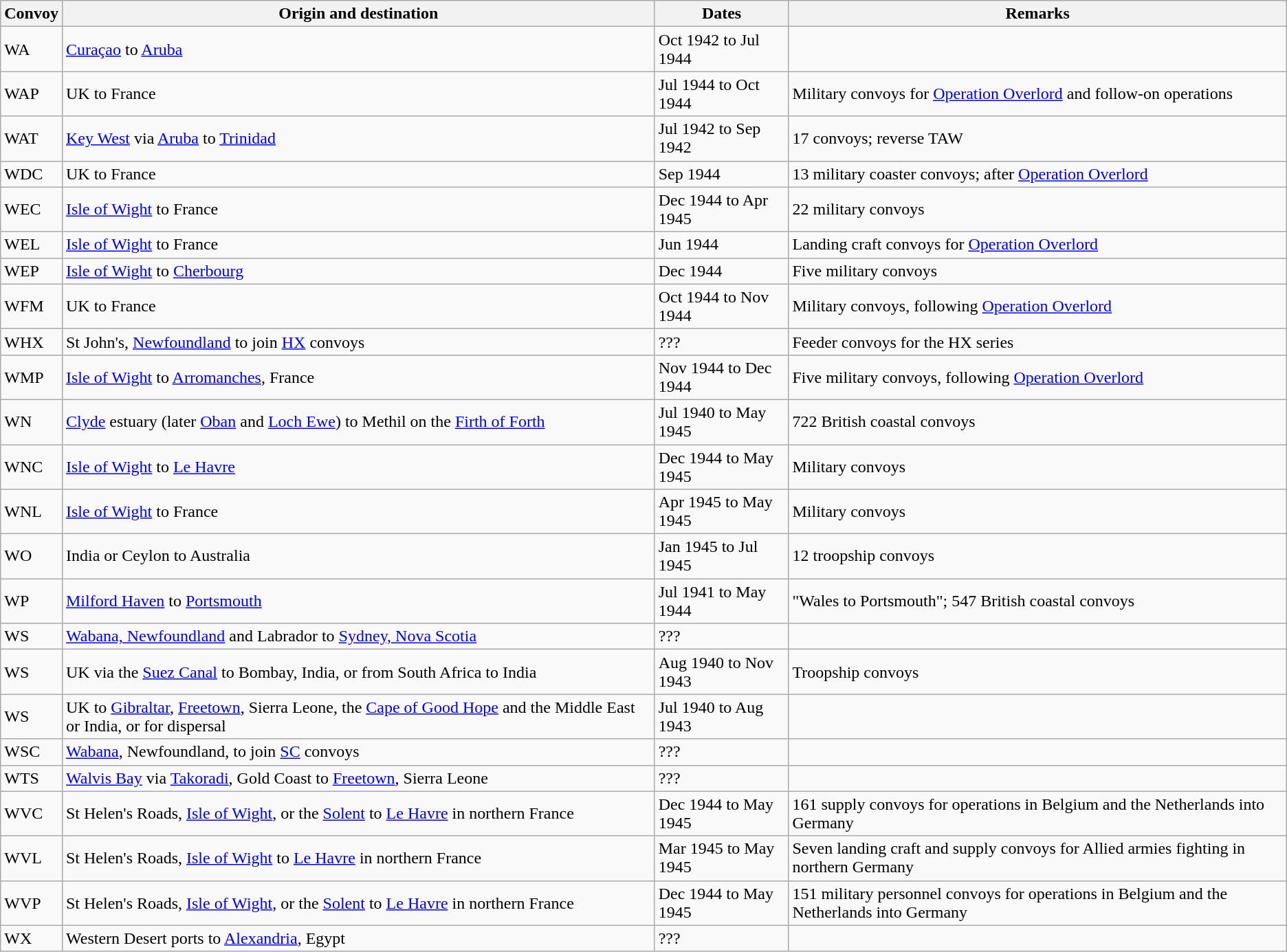<table class="wikitable">
<tr>
<th>Convoy</th>
<th>Origin and destination</th>
<th>Dates</th>
<th>Remarks</th>
</tr>
<tr>
<td>WA</td>
<td><a href='#'>Curaçao</a> to <a href='#'>Aruba</a></td>
<td>Oct 1942 to Jul 1944</td>
<td></td>
</tr>
<tr>
<td>WAP</td>
<td>UK to France</td>
<td>Jul 1944 to Oct 1944</td>
<td>Military convoys for <a href='#'>Operation Overlord</a> and follow-on operations</td>
</tr>
<tr>
<td>WAT</td>
<td><a href='#'>Key West</a> via <a href='#'>Aruba</a> to <a href='#'>Trinidad</a></td>
<td>Jul 1942 to Sep 1942</td>
<td>17 convoys; reverse TAW</td>
</tr>
<tr>
<td>WDC</td>
<td>UK to France</td>
<td>Sep 1944</td>
<td>13 military coaster convoys; after <a href='#'>Operation Overlord</a></td>
</tr>
<tr>
<td>WEC</td>
<td><a href='#'>Isle of Wight</a> to France</td>
<td>Dec 1944 to Apr 1945</td>
<td>22 military convoys</td>
</tr>
<tr>
<td>WEL</td>
<td><a href='#'>Isle of Wight</a> to France</td>
<td>Jun 1944</td>
<td>Landing craft convoys for <a href='#'>Operation Overlord</a></td>
</tr>
<tr>
<td>WEP</td>
<td><a href='#'>Isle of Wight</a> to <a href='#'>Cherbourg</a></td>
<td>Dec 1944</td>
<td>Five military convoys</td>
</tr>
<tr>
<td>WFM</td>
<td>UK to France</td>
<td>Oct 1944 to Nov 1944</td>
<td>Military convoys, following <a href='#'>Operation Overlord</a></td>
</tr>
<tr>
<td>WHX</td>
<td>St John's, <a href='#'>Newfoundland</a> to join <a href='#'>HX</a> convoys</td>
<td>???</td>
<td>Feeder convoys for the HX series</td>
</tr>
<tr>
<td>WMP</td>
<td><a href='#'>Isle of Wight</a> to <a href='#'>Arromanches</a>, France</td>
<td>Nov 1944 to Dec 1944</td>
<td>Five military convoys, following <a href='#'>Operation Overlord</a></td>
</tr>
<tr>
<td>WN</td>
<td><a href='#'>Clyde</a> estuary (later <a href='#'>Oban</a> and <a href='#'>Loch Ewe</a>) to Methil on the <a href='#'>Firth of Forth</a></td>
<td>Jul 1940 to May 1945</td>
<td>722 British coastal convoys</td>
</tr>
<tr>
<td>WNC</td>
<td><a href='#'>Isle of Wight</a> to <a href='#'>Le Havre</a></td>
<td>Dec 1944 to May 1945</td>
<td>Military convoys</td>
</tr>
<tr>
<td>WNL</td>
<td><a href='#'>Isle of Wight</a> to France</td>
<td>Apr 1945 to May 1945</td>
<td>Military convoys</td>
</tr>
<tr>
<td>WO</td>
<td>India or Ceylon to Australia</td>
<td>Jan 1945 to Jul 1945</td>
<td>12 troopship convoys</td>
</tr>
<tr>
<td>WP</td>
<td><a href='#'>Milford Haven</a> to <a href='#'>Portsmouth</a></td>
<td>Jul 1941 to May 1944</td>
<td>"Wales to Portsmouth"; 547 British coastal convoys</td>
</tr>
<tr>
<td>WS</td>
<td><a href='#'>Wabana, Newfoundland</a> and Labrador to <a href='#'>Sydney, Nova Scotia</a></td>
<td>???</td>
<td></td>
</tr>
<tr>
<td>WS</td>
<td>UK via the <a href='#'>Suez Canal</a> to Bombay, India, or from South Africa to India</td>
<td>Aug 1940 to Nov 1943</td>
<td>Troopship convoys</td>
</tr>
<tr>
<td>WS</td>
<td>UK to <a href='#'>Gibraltar</a>, <a href='#'>Freetown</a>, Sierra Leone, the <a href='#'>Cape of Good Hope</a> and the Middle East or India, or for dispersal</td>
<td>Jul 1940 to Aug 1943</td>
<td></td>
</tr>
<tr>
<td>WSC</td>
<td><a href='#'>Wabana</a>, Newfoundland, to join <a href='#'>SC</a> convoys</td>
<td>???</td>
<td></td>
</tr>
<tr>
<td>WTS</td>
<td><a href='#'>Walvis Bay</a> via <a href='#'>Takoradi</a>, Gold Coast to <a href='#'>Freetown</a>, Sierra Leone</td>
<td>???</td>
<td></td>
</tr>
<tr>
<td>WVC</td>
<td>St Helen's Roads, <a href='#'>Isle of Wight</a>, or the <a href='#'>Solent</a> to <a href='#'>Le Havre</a> in northern France</td>
<td>Dec 1944 to May 1945</td>
<td>161 supply convoys for operations in Belgium and the Netherlands into Germany</td>
</tr>
<tr>
<td>WVL</td>
<td>St Helen's Roads, <a href='#'>Isle of Wight</a> to <a href='#'>Le Havre</a> in northern France</td>
<td>Mar 1945 to May 1945</td>
<td>Seven landing craft and supply convoys for Allied armies fighting in northern Germany</td>
</tr>
<tr>
<td>WVP</td>
<td>St Helen's Roads, <a href='#'>Isle of Wight</a>, or the <a href='#'>Solent</a> to <a href='#'>Le Havre</a> in northern France</td>
<td>Dec 1944 to May 1945</td>
<td>151 military personnel convoys for operations in Belgium and the Netherlands into Germany</td>
</tr>
<tr>
<td>WX</td>
<td>Western Desert ports to <a href='#'>Alexandria</a>, Egypt</td>
<td>???</td>
<td></td>
</tr>
</table>
